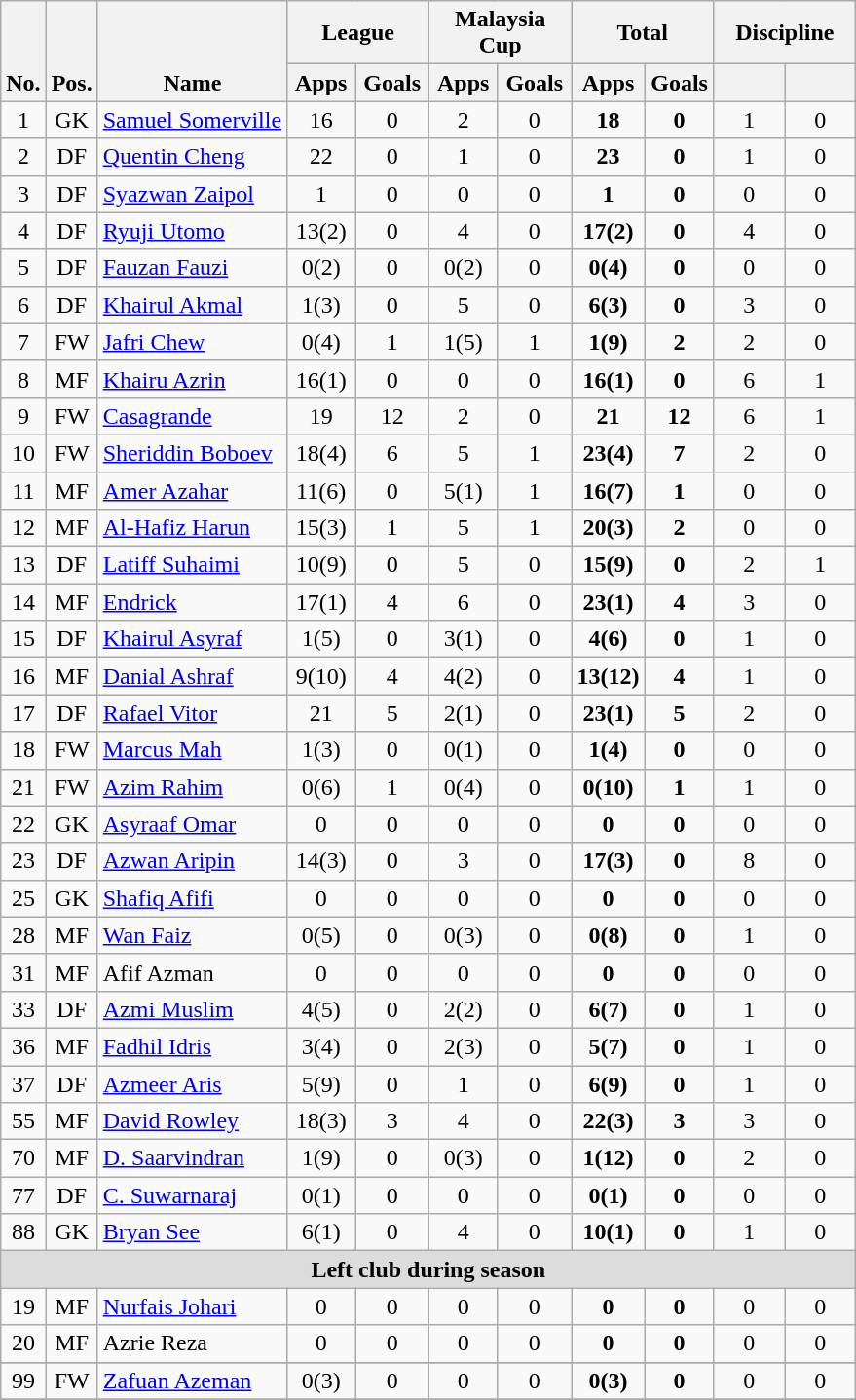<table class="wikitable" style="text-align:center">
<tr>
<th rowspan="2" style="vertical-align:bottom;">No.</th>
<th rowspan="2" style="vertical-align:bottom;">Pos.</th>
<th rowspan="2" style="vertical-align:bottom;">Name</th>
<th colspan="2" style="width:90px;">League</th>
<th colspan="2" style="width:90px;">Malaysia Cup</th>
<th colspan="2" style="width:90px;">Total</th>
<th colspan="2" style="width:90px;">Discipline</th>
</tr>
<tr>
<th>Apps</th>
<th>Goals</th>
<th>Apps</th>
<th>Goals</th>
<th>Apps</th>
<th>Goals</th>
<th></th>
<th></th>
</tr>
<tr>
<td>1</td>
<td>GK</td>
<td align="left">  <a href='#'>Samuel Somerville</a></td>
<td>16</td>
<td>0</td>
<td>2</td>
<td>0</td>
<td><strong>18</strong></td>
<td><strong>0</strong></td>
<td>1</td>
<td>0</td>
</tr>
<tr>
<td>2</td>
<td>DF</td>
<td align="left"> <a href='#'>Quentin Cheng</a></td>
<td>22</td>
<td>0</td>
<td>1</td>
<td>0</td>
<td><strong>23</strong></td>
<td><strong>0</strong></td>
<td>1</td>
<td>0</td>
</tr>
<tr>
<td>3</td>
<td>DF</td>
<td align="left"> <a href='#'>Syazwan Zaipol</a></td>
<td>1</td>
<td>0</td>
<td>0</td>
<td>0</td>
<td><strong>1</strong></td>
<td><strong>0</strong></td>
<td>0</td>
<td>0</td>
</tr>
<tr>
<td>4</td>
<td>DF</td>
<td align="left"> <a href='#'>Ryuji Utomo</a></td>
<td>13(2)</td>
<td>0</td>
<td>4</td>
<td>0</td>
<td><strong>17(2)</strong></td>
<td><strong>0</strong></td>
<td>4</td>
<td>0</td>
</tr>
<tr>
<td>5</td>
<td>DF</td>
<td align="left"> <a href='#'>Fauzan Fauzi</a></td>
<td>0(2)</td>
<td>0</td>
<td>0(2)</td>
<td>0</td>
<td><strong>0(4)</strong></td>
<td><strong>0</strong></td>
<td>0</td>
<td>0</td>
</tr>
<tr>
<td>6</td>
<td>DF</td>
<td align="left"> <a href='#'>Khairul Akmal</a></td>
<td>1(3)</td>
<td>0</td>
<td>5</td>
<td>0</td>
<td><strong>6(3)</strong></td>
<td><strong>0</strong></td>
<td>3</td>
<td>0</td>
</tr>
<tr>
<td>7</td>
<td>FW</td>
<td align="left"> <a href='#'>Jafri Chew</a></td>
<td>0(4)</td>
<td>1</td>
<td>1(5)</td>
<td>1</td>
<td><strong>1(9)</strong></td>
<td><strong>2</strong></td>
<td>2</td>
<td>0</td>
</tr>
<tr>
<td>8</td>
<td>MF</td>
<td align="left"> <a href='#'>Khairu Azrin</a></td>
<td>16(1)</td>
<td>0</td>
<td>0</td>
<td>0</td>
<td><strong>16(1)</strong></td>
<td><strong>0</strong></td>
<td>6</td>
<td>1</td>
</tr>
<tr>
<td>9</td>
<td>FW</td>
<td align="left"> <a href='#'>Casagrande</a></td>
<td>19</td>
<td>12</td>
<td>2</td>
<td>0</td>
<td><strong>21</strong></td>
<td><strong>12</strong></td>
<td>6</td>
<td>1</td>
</tr>
<tr>
<td>10</td>
<td>FW</td>
<td align="left"> <a href='#'>Sheriddin Boboev</a></td>
<td>18(4)</td>
<td>6</td>
<td>5</td>
<td>1</td>
<td><strong>23(4)</strong></td>
<td><strong>7</strong></td>
<td>2</td>
<td>0</td>
</tr>
<tr>
<td>11</td>
<td>MF</td>
<td align="left"> <a href='#'>Amer Azahar</a></td>
<td>11(6)</td>
<td>0</td>
<td>5(1)</td>
<td>1</td>
<td><strong>16(7)</strong></td>
<td><strong>1</strong></td>
<td>0</td>
<td>0</td>
</tr>
<tr>
<td>12</td>
<td>MF</td>
<td align="left"> <a href='#'>Al-Hafiz Harun</a></td>
<td>15(3)</td>
<td>1</td>
<td>5</td>
<td>1</td>
<td><strong>20(3)</strong></td>
<td><strong>2</strong></td>
<td>0</td>
<td>0</td>
</tr>
<tr>
<td>13</td>
<td>DF</td>
<td align="left"> <a href='#'>Latiff Suhaimi</a></td>
<td>10(9)</td>
<td>0</td>
<td>5</td>
<td>0</td>
<td><strong>15(9)</strong></td>
<td><strong>0</strong></td>
<td>2</td>
<td>1</td>
</tr>
<tr>
<td>14</td>
<td>MF</td>
<td align="left"> <a href='#'>Endrick</a></td>
<td>17(1)</td>
<td>4</td>
<td>6</td>
<td>0</td>
<td><strong>23(1)</strong></td>
<td><strong>4</strong></td>
<td>3</td>
<td>0</td>
</tr>
<tr>
<td>15</td>
<td>DF</td>
<td align="left"> <a href='#'>Khairul Asyraf</a></td>
<td>1(5)</td>
<td>0</td>
<td>3(1)</td>
<td>0</td>
<td><strong>4(6)</strong></td>
<td><strong>0</strong></td>
<td>1</td>
<td>0</td>
</tr>
<tr>
<td>16</td>
<td>MF</td>
<td align="left"> <a href='#'>Danial Ashraf</a></td>
<td>9(10)</td>
<td>4</td>
<td>4(2)</td>
<td>0</td>
<td><strong>13(12)</strong></td>
<td><strong>4</strong></td>
<td>1</td>
<td>0</td>
</tr>
<tr>
<td>17</td>
<td>DF</td>
<td align="left"> <a href='#'>Rafael Vitor</a></td>
<td>21</td>
<td>5</td>
<td>2(1)</td>
<td>0</td>
<td><strong>23(1)</strong></td>
<td><strong>5</strong></td>
<td>2</td>
<td>0</td>
</tr>
<tr>
<td>18</td>
<td>FW</td>
<td align="left"> <a href='#'>Marcus Mah</a></td>
<td>1(3)</td>
<td>0</td>
<td>0(1)</td>
<td>0</td>
<td><strong>1(4)</strong></td>
<td><strong>0</strong></td>
<td>0</td>
<td>0</td>
</tr>
<tr>
<td>21</td>
<td>FW</td>
<td align="left"> <a href='#'>Azim Rahim</a></td>
<td>0(6)</td>
<td>1</td>
<td>0(4)</td>
<td>0</td>
<td><strong>0(10)</strong></td>
<td><strong>1</strong></td>
<td>1</td>
<td>0</td>
</tr>
<tr>
<td>22</td>
<td>GK</td>
<td align="left"> <a href='#'>Asyraaf Omar</a></td>
<td>0</td>
<td>0</td>
<td>0</td>
<td>0</td>
<td><strong>0</strong></td>
<td><strong>0</strong></td>
<td>0</td>
<td>0</td>
</tr>
<tr>
<td>23</td>
<td>DF</td>
<td align="left"> <a href='#'>Azwan Aripin</a></td>
<td>14(3)</td>
<td>0</td>
<td>3</td>
<td>0</td>
<td><strong>17(3)</strong></td>
<td><strong>0</strong></td>
<td>8</td>
<td>0</td>
</tr>
<tr>
<td>25</td>
<td>GK</td>
<td align="left"> <a href='#'>Shafiq Afifi</a></td>
<td>0</td>
<td>0</td>
<td>0</td>
<td>0</td>
<td><strong>0</strong></td>
<td><strong>0</strong></td>
<td>0</td>
<td>0</td>
</tr>
<tr>
<td>28</td>
<td>MF</td>
<td align="left"> <a href='#'>Wan Faiz</a></td>
<td>0(5)</td>
<td>0</td>
<td>0(3)</td>
<td>0</td>
<td><strong>0(8)</strong></td>
<td><strong>0</strong></td>
<td>1</td>
<td>0</td>
</tr>
<tr>
<td>31</td>
<td>MF</td>
<td align="left"> Afif Azman</td>
<td>0</td>
<td>0</td>
<td>0</td>
<td>0</td>
<td><strong>0</strong></td>
<td><strong>0</strong></td>
<td>0</td>
<td>0</td>
</tr>
<tr>
<td>33</td>
<td>DF</td>
<td align="left"> <a href='#'>Azmi Muslim</a></td>
<td>4(5)</td>
<td>0</td>
<td>2(2)</td>
<td>0</td>
<td><strong>6(7)</strong></td>
<td><strong>0</strong></td>
<td>1</td>
<td>0</td>
</tr>
<tr>
<td>36</td>
<td>MF</td>
<td align="left"> <a href='#'>Fadhil Idris</a></td>
<td>3(4)</td>
<td>0</td>
<td>2(3)</td>
<td>0</td>
<td><strong>5(7)</strong></td>
<td><strong>0</strong></td>
<td>1</td>
<td>0</td>
</tr>
<tr>
<td>37</td>
<td>DF</td>
<td align="left"> <a href='#'>Azmeer Aris</a></td>
<td>5(9)</td>
<td>0</td>
<td>1</td>
<td>0</td>
<td><strong>6(9)</strong></td>
<td><strong>0</strong></td>
<td>1</td>
<td>0</td>
</tr>
<tr>
<td>55</td>
<td>MF</td>
<td align="left">   <a href='#'>David Rowley</a></td>
<td>18(3)</td>
<td>3</td>
<td>4</td>
<td>0</td>
<td><strong>22(3)</strong></td>
<td><strong>3</strong></td>
<td>3</td>
<td>0</td>
</tr>
<tr>
<td>70</td>
<td>MF</td>
<td align="left"> <a href='#'>D. Saarvindran</a></td>
<td>1(9)</td>
<td>0</td>
<td>0(3)</td>
<td>0</td>
<td><strong>1(12)</strong></td>
<td><strong>0</strong></td>
<td>2</td>
<td>0</td>
</tr>
<tr>
<td>77</td>
<td>DF</td>
<td align="left"> <a href='#'>C. Suwarnaraj</a></td>
<td>0(1)</td>
<td>0</td>
<td>0</td>
<td>0</td>
<td><strong>0(1)</strong></td>
<td><strong>0</strong></td>
<td>0</td>
<td>0</td>
</tr>
<tr>
<td>88</td>
<td>GK</td>
<td align="left"> <a href='#'>Bryan See</a></td>
<td>6(1)</td>
<td>0</td>
<td>4</td>
<td>0</td>
<td><strong>10(1)</strong></td>
<td><strong>0</strong></td>
<td>1</td>
<td>0</td>
</tr>
<tr>
<th colspan="15" style="background:#dcdcdc; text-align:center;">Left club during season</th>
</tr>
<tr>
<td>19</td>
<td>MF</td>
<td align="left"> <a href='#'>Nurfais Johari</a></td>
<td>0</td>
<td>0</td>
<td>0</td>
<td>0</td>
<td><strong>0</strong></td>
<td><strong>0</strong></td>
<td>0</td>
<td>0</td>
</tr>
<tr>
<td>20</td>
<td>MF</td>
<td align="left"> Azrie Reza</td>
<td>0</td>
<td>0</td>
<td>0</td>
<td>0</td>
<td><strong>0</strong></td>
<td><strong>0</strong></td>
<td>0</td>
<td>0</td>
</tr>
<tr>
</tr>
<tr>
<td>99</td>
<td>FW</td>
<td align="left"> <a href='#'>Zafuan Azeman</a></td>
<td>0(3)</td>
<td>0</td>
<td>0</td>
<td>0</td>
<td><strong>0(3)</strong></td>
<td><strong>0</strong></td>
<td>0</td>
<td>0</td>
</tr>
<tr>
</tr>
</table>
